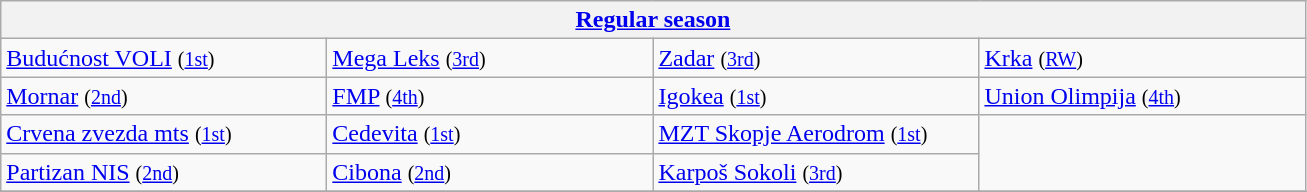<table class="wikitable" style="white-space: nowrap;">
<tr>
<th colspan=4><a href='#'>Regular season</a></th>
</tr>
<tr>
<td width=210> <a href='#'>Budućnost VOLI</a> <small>(<a href='#'>1st</a>)</small></td>
<td width=210> <a href='#'>Mega Leks</a> <small>(<a href='#'>3rd</a>)</small></td>
<td width=210> <a href='#'>Zadar</a> <small>(<a href='#'>3rd</a>)</small></td>
<td width=210> <a href='#'>Krka</a> <small>(<a href='#'>RW</a>)</small></td>
</tr>
<tr>
<td width=210> <a href='#'>Mornar</a> <small>(<a href='#'>2nd</a>)</small></td>
<td width=210> <a href='#'>FMP</a> <small>(<a href='#'>4th</a>)</small></td>
<td width=210> <a href='#'>Igokea</a> <small>(<a href='#'>1st</a>)</small></td>
<td width=210> <a href='#'>Union Olimpija</a> <small>(<a href='#'>4th</a>)</small></td>
</tr>
<tr>
<td width=210> <a href='#'>Crvena zvezda mts</a> <small>(<a href='#'>1st</a>)</small></td>
<td width=210> <a href='#'>Cedevita</a> <small>(<a href='#'>1st</a>)</small></td>
<td width=210> <a href='#'>MZT Skopje Aerodrom</a> <small>(<a href='#'>1st</a>)</small></td>
<td rowspan=2></td>
</tr>
<tr>
<td width=210> <a href='#'>Partizan NIS</a> <small>(<a href='#'>2nd</a>)</small></td>
<td width=210> <a href='#'>Cibona</a> <small>(<a href='#'>2nd</a>)</small></td>
<td width=210> <a href='#'>Karpoš Sokoli</a> <small>(<a href='#'>3rd</a>)</small></td>
</tr>
<tr>
</tr>
</table>
